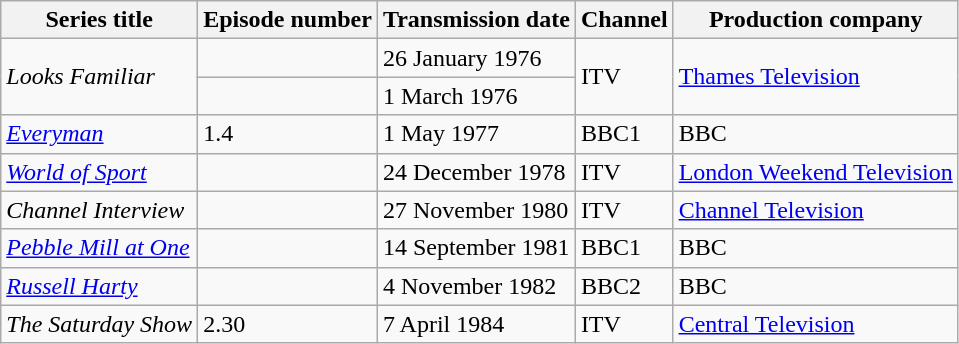<table class="wikitable">
<tr>
<th>Series title</th>
<th>Episode number</th>
<th>Transmission date</th>
<th>Channel</th>
<th>Production company</th>
</tr>
<tr>
<td rowspan=2><em>Looks Familiar</em></td>
<td></td>
<td>26 January 1976</td>
<td rowspan=2>ITV</td>
<td rowspan=2><a href='#'>Thames Television</a></td>
</tr>
<tr>
<td></td>
<td>1 March 1976</td>
</tr>
<tr>
<td><em><a href='#'>Everyman</a></em></td>
<td>1.4</td>
<td>1 May 1977</td>
<td>BBC1</td>
<td>BBC</td>
</tr>
<tr>
<td><em><a href='#'>World of Sport</a></em></td>
<td></td>
<td>24 December 1978</td>
<td>ITV</td>
<td><a href='#'>London Weekend Television</a></td>
</tr>
<tr>
<td><em>Channel Interview</em></td>
<td></td>
<td>27 November 1980</td>
<td>ITV</td>
<td><a href='#'>Channel Television</a></td>
</tr>
<tr>
<td><em><a href='#'>Pebble Mill at One</a></em></td>
<td></td>
<td>14 September 1981</td>
<td>BBC1</td>
<td>BBC</td>
</tr>
<tr>
<td><em><a href='#'>Russell Harty</a></em></td>
<td></td>
<td>4 November 1982</td>
<td>BBC2</td>
<td>BBC</td>
</tr>
<tr>
<td><em>The Saturday Show</em></td>
<td>2.30</td>
<td>7 April 1984</td>
<td>ITV</td>
<td><a href='#'>Central Television</a></td>
</tr>
</table>
